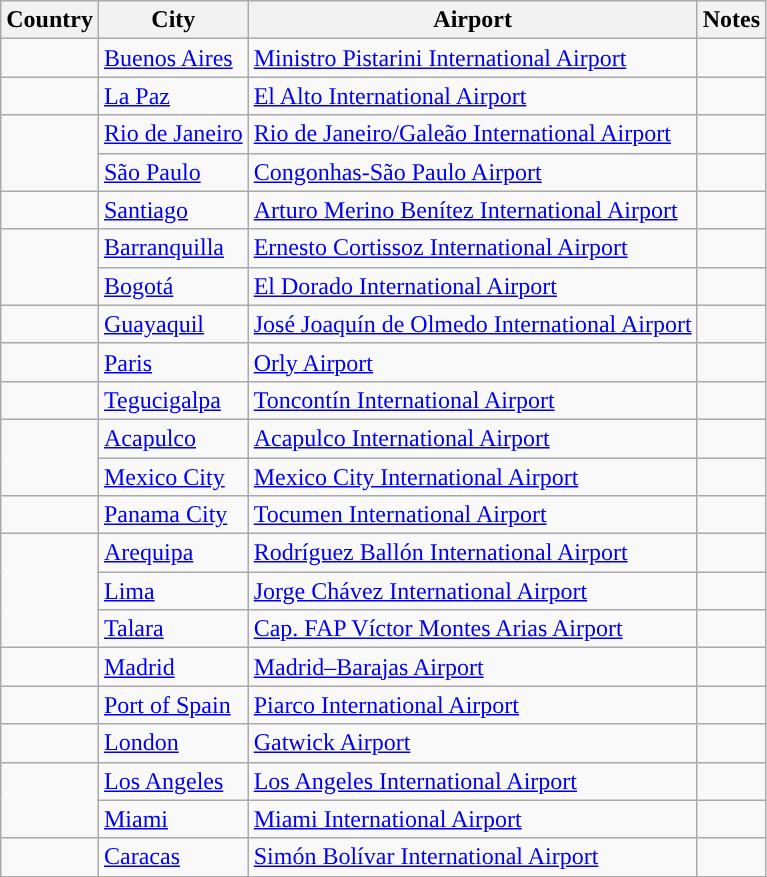<table class="sortable wikitable">
<tr>
<th>Country</th>
<th>City</th>
<th>Airport</th>
<th>Notes</th>
</tr>
<tr>
<td></td>
<td><a href='#'>Buenos Aires</a></td>
<td><a href='#'>Ministro Pistarini International Airport</a></td>
<td></td>
</tr>
<tr>
<td></td>
<td><a href='#'>La Paz</a></td>
<td><a href='#'>El Alto International Airport</a></td>
<td></td>
</tr>
<tr>
<td rowspan=2></td>
<td><a href='#'>Rio de Janeiro</a></td>
<td><a href='#'>Rio de Janeiro/Galeão International Airport</a></td>
<td></td>
</tr>
<tr>
<td><a href='#'>São Paulo</a></td>
<td><a href='#'>Congonhas-São Paulo Airport</a></td>
<td></td>
</tr>
<tr>
<td></td>
<td><a href='#'>Santiago</a></td>
<td><a href='#'>Arturo Merino Benítez International Airport</a></td>
<td></td>
</tr>
<tr>
<td rowspan=2></td>
<td><a href='#'>Barranquilla</a></td>
<td><a href='#'>Ernesto Cortissoz International Airport</a></td>
<td></td>
</tr>
<tr>
<td><a href='#'>Bogotá</a></td>
<td><a href='#'>El Dorado International Airport</a></td>
<td></td>
</tr>
<tr>
<td></td>
<td><a href='#'>Guayaquil</a></td>
<td><a href='#'>José Joaquín de Olmedo International Airport</a></td>
<td></td>
</tr>
<tr>
<td></td>
<td><a href='#'>Paris</a></td>
<td><a href='#'>Orly Airport</a></td>
<td></td>
</tr>
<tr>
<td></td>
<td><a href='#'>Tegucigalpa</a></td>
<td><a href='#'>Toncontín International Airport</a></td>
<td></td>
</tr>
<tr>
<td rowspan=2></td>
<td><a href='#'>Acapulco</a></td>
<td><a href='#'>Acapulco International Airport</a></td>
<td></td>
</tr>
<tr>
<td><a href='#'>Mexico City</a></td>
<td><a href='#'>Mexico City International Airport</a></td>
<td></td>
</tr>
<tr>
<td></td>
<td><a href='#'>Panama City</a></td>
<td><a href='#'>Tocumen International Airport</a></td>
<td></td>
</tr>
<tr>
<td rowspan=3></td>
<td><a href='#'>Arequipa</a></td>
<td><a href='#'>Rodríguez Ballón International Airport</a></td>
<td></td>
</tr>
<tr>
<td><a href='#'>Lima</a></td>
<td><a href='#'>Jorge Chávez International Airport</a></td>
<td></td>
</tr>
<tr>
<td><a href='#'>Talara</a></td>
<td><a href='#'>Cap. FAP Víctor Montes Arias Airport</a></td>
<td></td>
</tr>
<tr>
<td></td>
<td><a href='#'>Madrid</a></td>
<td><a href='#'>Madrid–Barajas Airport</a></td>
<td></td>
</tr>
<tr>
<td></td>
<td><a href='#'>Port of Spain</a></td>
<td><a href='#'>Piarco International Airport</a></td>
<td></td>
</tr>
<tr>
<td></td>
<td><a href='#'>London</a></td>
<td><a href='#'>Gatwick Airport</a></td>
<td></td>
</tr>
<tr>
<td rowspan=2></td>
<td><a href='#'>Los Angeles</a></td>
<td><a href='#'>Los Angeles International Airport</a></td>
<td></td>
</tr>
<tr>
<td><a href='#'>Miami</a></td>
<td><a href='#'>Miami International Airport</a></td>
<td></td>
</tr>
<tr>
<td></td>
<td><a href='#'>Caracas</a></td>
<td><a href='#'>Simón Bolívar International Airport</a></td>
<td></td>
</tr>
<tr>
</tr>
</table>
